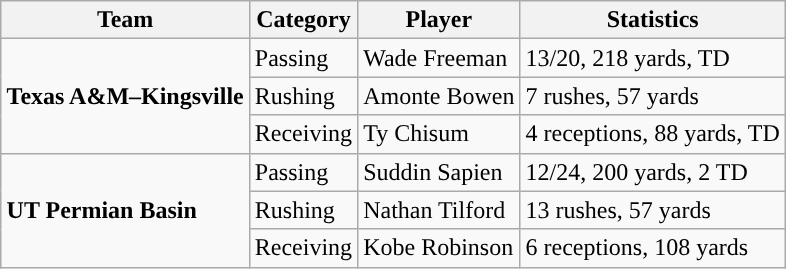<table class="wikitable" style="float: right;">
<tr>
<th>Team</th>
<th>Category</th>
<th>Player</th>
<th>Statistics</th>
</tr>
<tr>
<td rowspan=3><strong>Texas A&M–Kingsville</strong></td>
<td>Passing</td>
<td>Wade Freeman</td>
<td>13/20, 218 yards, TD</td>
</tr>
<tr>
<td>Rushing</td>
<td>Amonte Bowen</td>
<td>7 rushes, 57 yards</td>
</tr>
<tr>
<td>Receiving</td>
<td>Ty Chisum</td>
<td>4 receptions, 88 yards, TD</td>
</tr>
<tr>
<td rowspan=3><strong>UT Permian Basin</strong></td>
<td>Passing</td>
<td>Suddin Sapien</td>
<td>12/24, 200 yards, 2 TD</td>
</tr>
<tr>
<td>Rushing</td>
<td>Nathan Tilford</td>
<td>13 rushes, 57 yards</td>
</tr>
<tr>
<td>Receiving</td>
<td>Kobe Robinson</td>
<td>6 receptions, 108 yards</td>
</tr>
</table>
